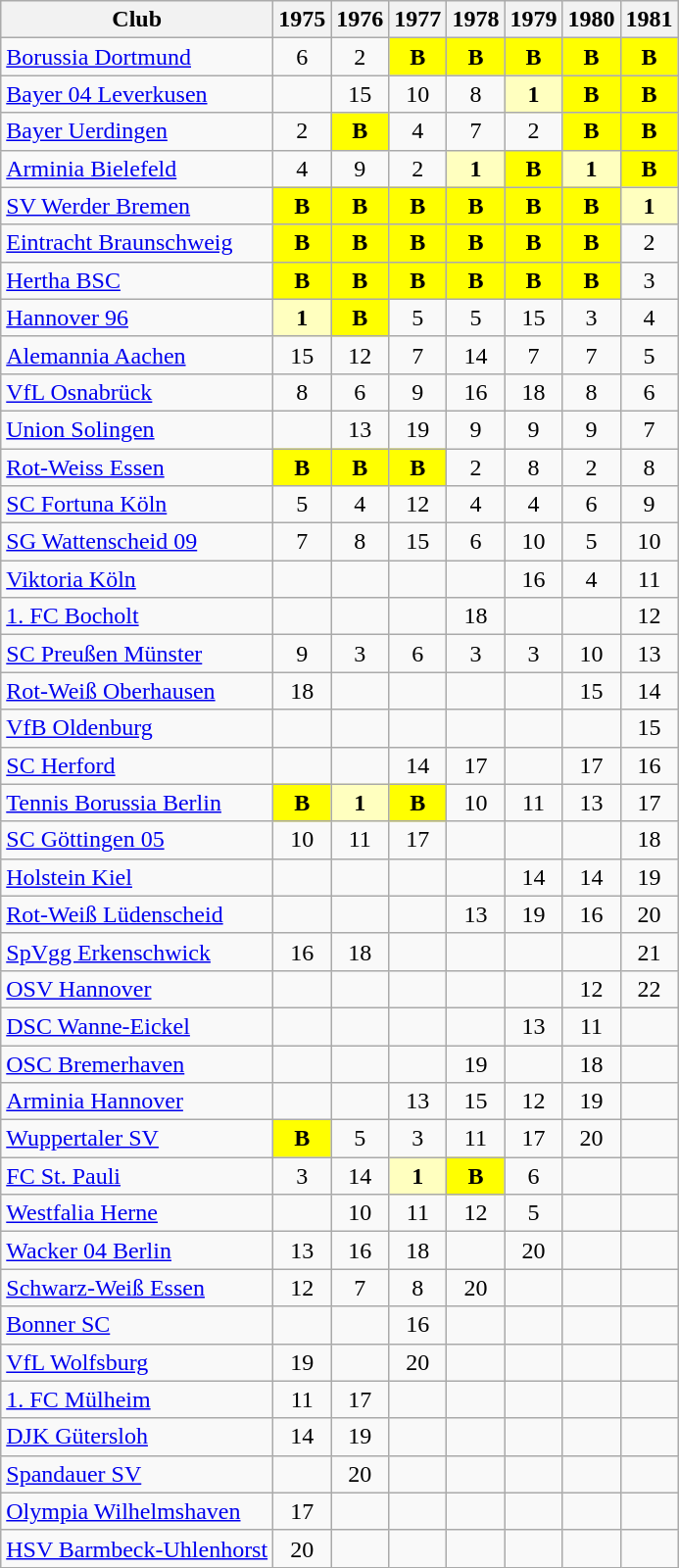<table class="wikitable">
<tr>
<th>Club</th>
<th>1975</th>
<th>1976</th>
<th>1977</th>
<th>1978</th>
<th>1979</th>
<th>1980</th>
<th>1981</th>
</tr>
<tr align="center">
<td align="left"><a href='#'>Borussia Dortmund</a></td>
<td>6</td>
<td>2</td>
<td bgcolor="#FFFF00"><strong>B</strong></td>
<td bgcolor="#FFFF00"><strong>B</strong></td>
<td bgcolor="#FFFF00"><strong>B</strong></td>
<td bgcolor="#FFFF00"><strong>B</strong></td>
<td bgcolor="#FFFF00"><strong>B</strong></td>
</tr>
<tr align="center">
<td align="left"><a href='#'>Bayer 04 Leverkusen</a></td>
<td></td>
<td>15</td>
<td>10</td>
<td>8</td>
<td bgcolor="#ffffbf"><strong>1</strong></td>
<td bgcolor="#FFFF00"><strong>B</strong></td>
<td bgcolor="#FFFF00"><strong>B</strong></td>
</tr>
<tr align="center">
<td align="left"><a href='#'>Bayer Uerdingen</a></td>
<td>2</td>
<td bgcolor="#FFFF00"><strong>B</strong></td>
<td>4</td>
<td>7</td>
<td>2</td>
<td bgcolor="#FFFF00"><strong>B</strong></td>
<td bgcolor="#FFFF00"><strong>B</strong></td>
</tr>
<tr align="center">
<td align="left"><a href='#'>Arminia Bielefeld</a></td>
<td>4</td>
<td>9</td>
<td>2</td>
<td bgcolor="#ffffbf"><strong>1</strong></td>
<td bgcolor="#FFFF00"><strong>B</strong></td>
<td bgcolor="#ffffbf"><strong>1</strong></td>
<td bgcolor="#FFFF00"><strong>B</strong></td>
</tr>
<tr align="center">
<td align="left"><a href='#'>SV Werder Bremen</a></td>
<td bgcolor="#FFFF00"><strong>B</strong></td>
<td bgcolor="#FFFF00"><strong>B</strong></td>
<td bgcolor="#FFFF00"><strong>B</strong></td>
<td bgcolor="#FFFF00"><strong>B</strong></td>
<td bgcolor="#FFFF00"><strong>B</strong></td>
<td bgcolor="#FFFF00"><strong>B</strong></td>
<td bgcolor="#ffffbf"><strong>1</strong></td>
</tr>
<tr align="center">
<td align="left"><a href='#'>Eintracht Braunschweig</a></td>
<td bgcolor="#FFFF00"><strong>B</strong></td>
<td bgcolor="#FFFF00"><strong>B</strong></td>
<td bgcolor="#FFFF00"><strong>B</strong></td>
<td bgcolor="#FFFF00"><strong>B</strong></td>
<td bgcolor="#FFFF00"><strong>B</strong></td>
<td bgcolor="#FFFF00"><strong>B</strong></td>
<td>2</td>
</tr>
<tr align="center">
<td align="left"><a href='#'>Hertha BSC</a></td>
<td bgcolor="#FFFF00"><strong>B</strong></td>
<td bgcolor="#FFFF00"><strong>B</strong></td>
<td bgcolor="#FFFF00"><strong>B</strong></td>
<td bgcolor="#FFFF00"><strong>B</strong></td>
<td bgcolor="#FFFF00"><strong>B</strong></td>
<td bgcolor="#FFFF00"><strong>B</strong></td>
<td>3</td>
</tr>
<tr align="center">
<td align="left"><a href='#'>Hannover 96</a></td>
<td bgcolor="#ffffbf"><strong>1</strong></td>
<td bgcolor="#FFFF00"><strong>B</strong></td>
<td>5</td>
<td>5</td>
<td>15</td>
<td>3</td>
<td>4</td>
</tr>
<tr align="center">
<td align="left"><a href='#'>Alemannia Aachen</a></td>
<td>15</td>
<td>12</td>
<td>7</td>
<td>14</td>
<td>7</td>
<td>7</td>
<td>5</td>
</tr>
<tr align="center">
<td align="left"><a href='#'>VfL Osnabrück</a></td>
<td>8</td>
<td>6</td>
<td>9</td>
<td>16</td>
<td>18</td>
<td>8</td>
<td>6</td>
</tr>
<tr align="center">
<td align="left"><a href='#'>Union Solingen</a></td>
<td></td>
<td>13</td>
<td>19</td>
<td>9</td>
<td>9</td>
<td>9</td>
<td>7</td>
</tr>
<tr align="center">
<td align="left"><a href='#'>Rot-Weiss Essen</a></td>
<td bgcolor="#FFFF00"><strong>B</strong></td>
<td bgcolor="#FFFF00"><strong>B</strong></td>
<td bgcolor="#FFFF00"><strong>B</strong></td>
<td>2</td>
<td>8</td>
<td>2</td>
<td>8</td>
</tr>
<tr align="center">
<td align="left"><a href='#'>SC Fortuna Köln</a></td>
<td>5</td>
<td>4</td>
<td>12</td>
<td>4</td>
<td>4</td>
<td>6</td>
<td>9</td>
</tr>
<tr align="center">
<td align="left"><a href='#'>SG Wattenscheid 09</a></td>
<td>7</td>
<td>8</td>
<td>15</td>
<td>6</td>
<td>10</td>
<td>5</td>
<td>10</td>
</tr>
<tr align="center">
<td align="left"><a href='#'>Viktoria Köln</a></td>
<td></td>
<td></td>
<td></td>
<td></td>
<td>16</td>
<td>4</td>
<td>11</td>
</tr>
<tr align="center">
<td align="left"><a href='#'>1. FC Bocholt</a></td>
<td></td>
<td></td>
<td></td>
<td>18</td>
<td></td>
<td></td>
<td>12</td>
</tr>
<tr align="center">
<td align="left"><a href='#'>SC Preußen Münster</a></td>
<td>9</td>
<td>3</td>
<td>6</td>
<td>3</td>
<td>3</td>
<td>10</td>
<td>13</td>
</tr>
<tr align="center">
<td align="left"><a href='#'>Rot-Weiß Oberhausen</a></td>
<td>18</td>
<td></td>
<td></td>
<td></td>
<td></td>
<td>15</td>
<td>14</td>
</tr>
<tr align="center">
<td align="left"><a href='#'>VfB Oldenburg</a></td>
<td></td>
<td></td>
<td></td>
<td></td>
<td></td>
<td></td>
<td>15</td>
</tr>
<tr align="center">
<td align="left"><a href='#'>SC Herford</a></td>
<td></td>
<td></td>
<td>14</td>
<td>17</td>
<td></td>
<td>17</td>
<td>16</td>
</tr>
<tr align="center">
<td align="left"><a href='#'>Tennis Borussia Berlin</a></td>
<td bgcolor="#FFFF00"><strong>B</strong></td>
<td bgcolor="#ffffbf"><strong>1</strong></td>
<td bgcolor="#FFFF00"><strong>B</strong></td>
<td>10</td>
<td>11</td>
<td>13</td>
<td>17</td>
</tr>
<tr align="center">
<td align="left"><a href='#'>SC Göttingen 05</a></td>
<td>10</td>
<td>11</td>
<td>17</td>
<td></td>
<td></td>
<td></td>
<td>18</td>
</tr>
<tr align="center">
<td align="left"><a href='#'>Holstein Kiel</a></td>
<td></td>
<td></td>
<td></td>
<td></td>
<td>14</td>
<td>14</td>
<td>19</td>
</tr>
<tr align="center">
<td align="left"><a href='#'>Rot-Weiß Lüdenscheid</a></td>
<td></td>
<td></td>
<td></td>
<td>13</td>
<td>19</td>
<td>16</td>
<td>20</td>
</tr>
<tr align="center">
<td align="left"><a href='#'>SpVgg Erkenschwick</a></td>
<td>16</td>
<td>18</td>
<td></td>
<td></td>
<td></td>
<td></td>
<td>21</td>
</tr>
<tr align="center">
<td align="left"><a href='#'>OSV Hannover</a></td>
<td></td>
<td></td>
<td></td>
<td></td>
<td></td>
<td>12</td>
<td>22</td>
</tr>
<tr align="center">
<td align="left"><a href='#'>DSC Wanne-Eickel</a></td>
<td></td>
<td></td>
<td></td>
<td></td>
<td>13</td>
<td>11</td>
<td></td>
</tr>
<tr align="center">
<td align="left"><a href='#'>OSC Bremerhaven</a></td>
<td></td>
<td></td>
<td></td>
<td>19</td>
<td></td>
<td>18</td>
<td></td>
</tr>
<tr align="center">
<td align="left"><a href='#'>Arminia Hannover</a></td>
<td></td>
<td></td>
<td>13</td>
<td>15</td>
<td>12</td>
<td>19</td>
<td></td>
</tr>
<tr align="center">
<td align="left"><a href='#'>Wuppertaler SV</a></td>
<td bgcolor="#FFFF00"><strong>B</strong></td>
<td>5</td>
<td>3</td>
<td>11</td>
<td>17</td>
<td>20</td>
<td></td>
</tr>
<tr align="center">
<td align="left"><a href='#'>FC St. Pauli</a></td>
<td>3</td>
<td>14</td>
<td bgcolor="#ffffbf"><strong>1</strong></td>
<td bgcolor="#FFFF00"><strong>B</strong></td>
<td>6</td>
<td></td>
<td></td>
</tr>
<tr align="center">
<td align="left"><a href='#'>Westfalia Herne</a></td>
<td></td>
<td>10</td>
<td>11</td>
<td>12</td>
<td>5</td>
<td></td>
<td></td>
</tr>
<tr align="center">
<td align="left"><a href='#'>Wacker 04 Berlin</a></td>
<td>13</td>
<td>16</td>
<td>18</td>
<td></td>
<td>20</td>
<td></td>
<td></td>
</tr>
<tr align="center">
<td align="left"><a href='#'>Schwarz-Weiß Essen</a></td>
<td>12</td>
<td>7</td>
<td>8</td>
<td>20</td>
<td></td>
<td></td>
<td></td>
</tr>
<tr align="center">
<td align="left"><a href='#'>Bonner SC</a></td>
<td></td>
<td></td>
<td>16</td>
<td></td>
<td></td>
<td></td>
<td></td>
</tr>
<tr align="center">
<td align="left"><a href='#'>VfL Wolfsburg</a></td>
<td>19</td>
<td></td>
<td>20</td>
<td></td>
<td></td>
<td></td>
<td></td>
</tr>
<tr align="center">
<td align="left"><a href='#'>1. FC Mülheim</a></td>
<td>11</td>
<td>17</td>
<td></td>
<td></td>
<td></td>
<td></td>
<td></td>
</tr>
<tr align="center">
<td align="left"><a href='#'>DJK Gütersloh</a></td>
<td>14</td>
<td>19</td>
<td></td>
<td></td>
<td></td>
<td></td>
<td></td>
</tr>
<tr align="center">
<td align="left"><a href='#'>Spandauer SV</a></td>
<td></td>
<td>20</td>
<td></td>
<td></td>
<td></td>
<td></td>
<td></td>
</tr>
<tr align="center">
<td align="left"><a href='#'>Olympia Wilhelmshaven</a></td>
<td>17</td>
<td></td>
<td></td>
<td></td>
<td></td>
<td></td>
<td></td>
</tr>
<tr align="center">
<td align="left"><a href='#'>HSV Barmbeck-Uhlenhorst</a></td>
<td>20</td>
<td></td>
<td></td>
<td></td>
<td></td>
<td></td>
<td></td>
</tr>
</table>
